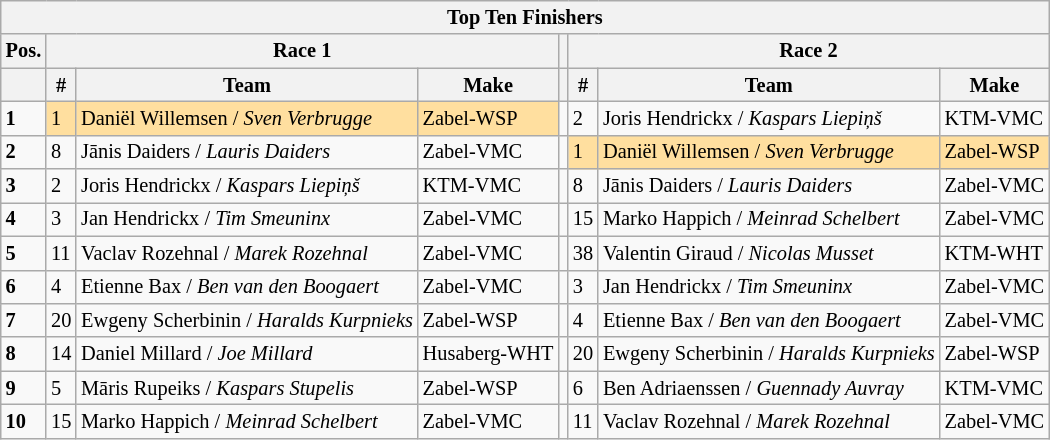<table class="wikitable" style="font-size: 85%;">
<tr>
<th colspan=8>Top Ten Finishers</th>
</tr>
<tr>
<th>Pos.</th>
<th colspan=3>Race 1</th>
<th></th>
<th colspan=3>Race 2</th>
</tr>
<tr>
<th></th>
<th>#</th>
<th>Team</th>
<th>Make</th>
<th></th>
<th>#</th>
<th>Team</th>
<th>Make</th>
</tr>
<tr>
<td><strong>1</strong></td>
<td style="background:#ffdf9f;">1</td>
<td style="background:#ffdf9f;"> Daniël Willemsen / <em>Sven Verbrugge</em></td>
<td style="background:#ffdf9f;">Zabel-WSP</td>
<td></td>
<td>2</td>
<td> Joris Hendrickx /  <em>Kaspars Liepiņš</em></td>
<td>KTM-VMC</td>
</tr>
<tr>
<td><strong>2</strong></td>
<td>8</td>
<td> Jānis Daiders / <em>Lauris Daiders</em></td>
<td>Zabel-VMC</td>
<td></td>
<td style="background:#ffdf9f;">1</td>
<td style="background:#ffdf9f;"> Daniël Willemsen / <em>Sven Verbrugge</em></td>
<td style="background:#ffdf9f;">Zabel-WSP</td>
</tr>
<tr>
<td><strong>3</strong></td>
<td>2</td>
<td> Joris Hendrickx /  <em>Kaspars Liepiņš</em></td>
<td>KTM-VMC</td>
<td></td>
<td>8</td>
<td> Jānis Daiders / <em>Lauris Daiders</em></td>
<td>Zabel-VMC</td>
</tr>
<tr>
<td><strong>4</strong></td>
<td>3</td>
<td> Jan Hendrickx / <em>Tim Smeuninx</em></td>
<td>Zabel-VMC</td>
<td></td>
<td>15</td>
<td> Marko Happich / <em>Meinrad Schelbert</em></td>
<td>Zabel-VMC</td>
</tr>
<tr>
<td><strong>5</strong></td>
<td>11</td>
<td> Vaclav Rozehnal / <em>Marek Rozehnal</em></td>
<td>Zabel-VMC</td>
<td></td>
<td>38</td>
<td> Valentin Giraud / <em>Nicolas Musset</em></td>
<td>KTM-WHT</td>
</tr>
<tr>
<td><strong>6</strong></td>
<td>4</td>
<td> Etienne Bax / <em>Ben van den Boogaert</em></td>
<td>Zabel-VMC</td>
<td></td>
<td>3</td>
<td> Jan Hendrickx / <em>Tim Smeuninx</em></td>
<td>Zabel-VMC</td>
</tr>
<tr>
<td><strong>7</strong></td>
<td>20</td>
<td> Ewgeny Scherbinin / <em>Haralds Kurpnieks</em></td>
<td>Zabel-WSP</td>
<td></td>
<td>4</td>
<td> Etienne Bax / <em>Ben van den Boogaert</em></td>
<td>Zabel-VMC</td>
</tr>
<tr>
<td><strong>8</strong></td>
<td>14</td>
<td> Daniel Millard / <em>Joe Millard</em></td>
<td>Husaberg-WHT</td>
<td></td>
<td>20</td>
<td> Ewgeny Scherbinin / <em>Haralds Kurpnieks</em></td>
<td>Zabel-WSP</td>
</tr>
<tr>
<td><strong>9</strong></td>
<td>5</td>
<td> Māris Rupeiks / <em>Kaspars Stupelis</em></td>
<td>Zabel-WSP</td>
<td></td>
<td>6</td>
<td> Ben Adriaenssen / <em>Guennady Auvray</em></td>
<td>KTM-VMC</td>
</tr>
<tr>
<td><strong>10</strong></td>
<td>15</td>
<td> Marko Happich / <em>Meinrad Schelbert</em></td>
<td>Zabel-VMC</td>
<td></td>
<td>11</td>
<td> Vaclav Rozehnal / <em>Marek Rozehnal</em></td>
<td>Zabel-VMC</td>
</tr>
</table>
